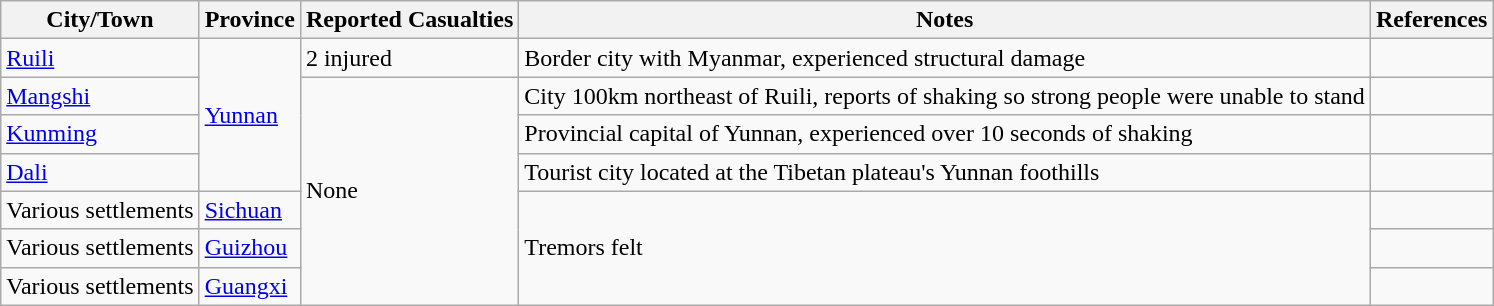<table class="wikitable">
<tr>
<th>City/Town</th>
<th>Province</th>
<th>Reported Casualties</th>
<th>Notes</th>
<th>References</th>
</tr>
<tr>
<td><a href='#'>Ruili</a></td>
<td rowspan="4"><a href='#'>Yunnan</a></td>
<td>2 injured</td>
<td>Border city with Myanmar, experienced structural damage</td>
<td></td>
</tr>
<tr>
<td><a href='#'>Mangshi</a></td>
<td rowspan="6">None</td>
<td>City 100km northeast of Ruili, reports of shaking so strong people were unable to stand</td>
<td></td>
</tr>
<tr>
<td><a href='#'>Kunming</a></td>
<td>Provincial capital of Yunnan, experienced over 10 seconds of shaking</td>
<td></td>
</tr>
<tr>
<td><a href='#'>Dali</a></td>
<td>Tourist city located at the Tibetan plateau's Yunnan foothills</td>
<td></td>
</tr>
<tr>
<td>Various settlements</td>
<td><a href='#'>Sichuan</a></td>
<td rowspan="3">Tremors felt</td>
<td></td>
</tr>
<tr>
<td>Various settlements</td>
<td><a href='#'>Guizhou</a></td>
<td></td>
</tr>
<tr>
<td>Various settlements</td>
<td><a href='#'>Guangxi</a></td>
<td></td>
</tr>
</table>
